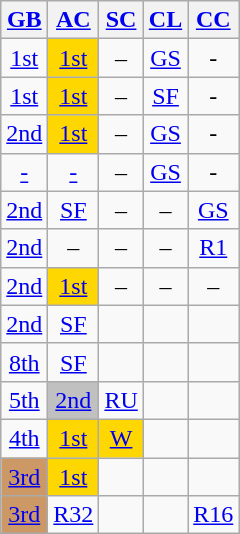<table class="wikitable" style="text-align:center;">
<tr>
<th><a href='#'>GB</a></th>
<th><a href='#'>AC</a></th>
<th><a href='#'>SC</a></th>
<th><a href='#'>CL</a></th>
<th><a href='#'>CC</a></th>
</tr>
<tr>
<td><a href='#'>1st</a></td>
<td style="background:gold;"><a href='#'>1st</a></td>
<td>–</td>
<td><a href='#'>GS</a></td>
<td>-</td>
</tr>
<tr>
<td><a href='#'>1st</a></td>
<td style="background:gold;"><a href='#'>1st</a></td>
<td>–</td>
<td><a href='#'>SF</a></td>
<td>-</td>
</tr>
<tr>
<td><a href='#'>2nd</a></td>
<td style="background:gold;"><a href='#'>1st</a></td>
<td>–</td>
<td><a href='#'>GS</a></td>
<td>-</td>
</tr>
<tr>
<td><a href='#'>-</a></td>
<td><a href='#'>-</a></td>
<td>–</td>
<td><a href='#'>GS</a></td>
<td>-</td>
</tr>
<tr>
<td><a href='#'>2nd</a></td>
<td><a href='#'>SF</a></td>
<td>–</td>
<td>–</td>
<td><a href='#'>GS</a></td>
</tr>
<tr>
<td><a href='#'>2nd</a></td>
<td>–</td>
<td>–</td>
<td>–</td>
<td><a href='#'>R1</a></td>
</tr>
<tr>
<td><a href='#'>2nd</a></td>
<td style="background:gold;"><a href='#'>1st</a></td>
<td>–</td>
<td>–</td>
<td>–</td>
</tr>
<tr>
<td><a href='#'>2nd</a></td>
<td><a href='#'>SF</a></td>
<td></td>
<td></td>
<td></td>
</tr>
<tr>
<td><a href='#'>8th</a></td>
<td><a href='#'>SF</a></td>
<td></td>
<td></td>
<td></td>
</tr>
<tr>
<td><a href='#'>5th</a></td>
<td style="background:silver;"><a href='#'>2nd</a></td>
<td><a href='#'>RU</a></td>
<td></td>
<td></td>
</tr>
<tr>
<td><a href='#'>4th</a></td>
<td style="background:gold;"><a href='#'>1st</a></td>
<td style="background:gold;"><a href='#'>W</a></td>
<td></td>
<td></td>
</tr>
<tr>
<td style="background:#cc9966;"><a href='#'>3rd</a></td>
<td style="background:gold;"><a href='#'>1st</a></td>
<td></td>
<td></td>
<td></td>
</tr>
<tr>
<td style="background:#cc9966;"><a href='#'>3rd</a></td>
<td><a href='#'>R32</a></td>
<td></td>
<td></td>
<td><a href='#'>R16</a></td>
</tr>
</table>
